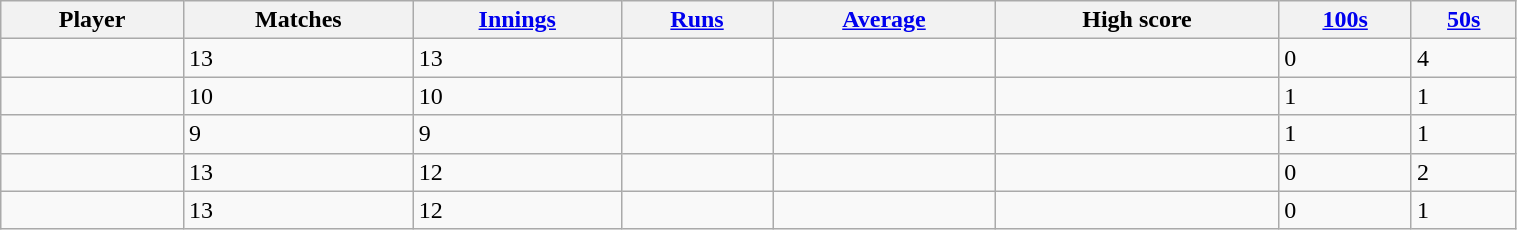<table class="wikitable sortable" style="width:80%;">
<tr>
<th>Player</th>
<th>Matches</th>
<th><a href='#'>Innings</a></th>
<th><a href='#'>Runs</a></th>
<th><a href='#'>Average</a></th>
<th>High score</th>
<th><a href='#'>100s</a></th>
<th><a href='#'>50s</a></th>
</tr>
<tr>
<td></td>
<td>13</td>
<td>13</td>
<td></td>
<td></td>
<td></td>
<td>0</td>
<td>4</td>
</tr>
<tr>
<td></td>
<td>10</td>
<td>10</td>
<td></td>
<td></td>
<td></td>
<td>1</td>
<td>1</td>
</tr>
<tr>
<td></td>
<td>9</td>
<td>9</td>
<td></td>
<td></td>
<td></td>
<td>1</td>
<td>1</td>
</tr>
<tr>
<td></td>
<td>13</td>
<td>12</td>
<td></td>
<td></td>
<td></td>
<td>0</td>
<td>2</td>
</tr>
<tr>
<td></td>
<td>13</td>
<td>12</td>
<td></td>
<td></td>
<td></td>
<td>0</td>
<td>1</td>
</tr>
</table>
